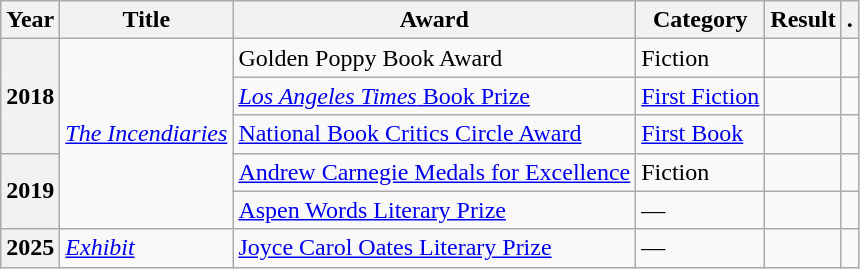<table class="wikitable sortable">
<tr>
<th>Year</th>
<th>Title</th>
<th>Award</th>
<th>Category</th>
<th>Result</th>
<th>.</th>
</tr>
<tr>
<th rowspan="3">2018</th>
<td rowspan="5"><em><a href='#'>The Incendiaries</a></em></td>
<td>Golden Poppy Book Award</td>
<td>Fiction</td>
<td></td>
<td></td>
</tr>
<tr>
<td><a href='#'><em>Los Angeles Times</em> Book Prize</a></td>
<td><a href='#'>First Fiction</a></td>
<td></td>
<td></td>
</tr>
<tr>
<td><a href='#'>National Book Critics Circle Award</a></td>
<td><a href='#'>First Book</a></td>
<td></td>
<td></td>
</tr>
<tr>
<th rowspan="2">2019</th>
<td><a href='#'>Andrew Carnegie Medals for Excellence</a></td>
<td>Fiction</td>
<td></td>
<td></td>
</tr>
<tr>
<td><a href='#'>Aspen Words Literary Prize</a></td>
<td>—</td>
<td></td>
<td></td>
</tr>
<tr>
<th>2025</th>
<td><em><a href='#'>Exhibit</a></em></td>
<td><a href='#'>Joyce Carol Oates Literary Prize</a></td>
<td>—</td>
<td></td>
<td></td>
</tr>
</table>
